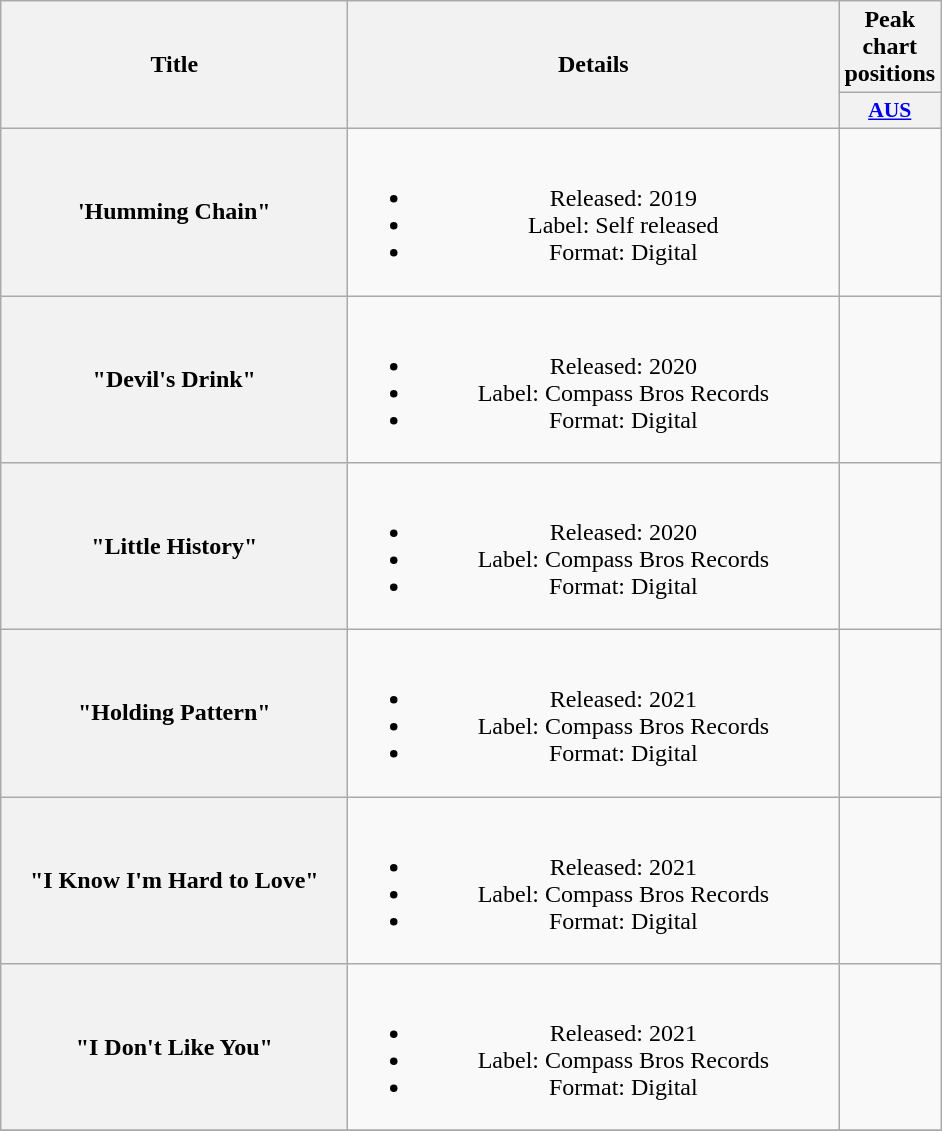<table class="wikitable plainrowheaders" style="text-align:center;">
<tr>
<th rowspan="2" scope="col" style="width:14em;">Title</th>
<th rowspan="2" scope="col" style="width:20em;">Details</th>
<th colspan="1" scope="col">Peak chart positions</th>
</tr>
<tr>
<th scope="col" style="width:3em;font-size:90%;"><a href='#'>AUS</a></th>
</tr>
<tr>
<th scope="row">'Humming Chain"</th>
<td><br><ul><li>Released: 2019</li><li>Label: Self released</li><li>Format: Digital</li></ul></td>
<td></td>
</tr>
<tr>
<th scope="row">"Devil's Drink"</th>
<td><br><ul><li>Released: 2020</li><li>Label: Compass Bros Records</li><li>Format: Digital</li></ul></td>
<td></td>
</tr>
<tr>
<th scope="row">"Little History"</th>
<td><br><ul><li>Released: 2020</li><li>Label: Compass Bros Records</li><li>Format: Digital</li></ul></td>
<td></td>
</tr>
<tr>
<th scope="row">"Holding Pattern" </th>
<td><br><ul><li>Released: 2021</li><li>Label: Compass Bros Records</li><li>Format: Digital</li></ul></td>
<td></td>
</tr>
<tr>
<th scope="row">"I Know I'm Hard to Love"</th>
<td><br><ul><li>Released: 2021</li><li>Label: Compass Bros Records</li><li>Format: Digital</li></ul></td>
<td></td>
</tr>
<tr>
<th scope="row">"I Don't Like You"</th>
<td><br><ul><li>Released: 2021</li><li>Label: Compass Bros Records</li><li>Format: Digital</li></ul></td>
<td></td>
</tr>
<tr>
</tr>
</table>
